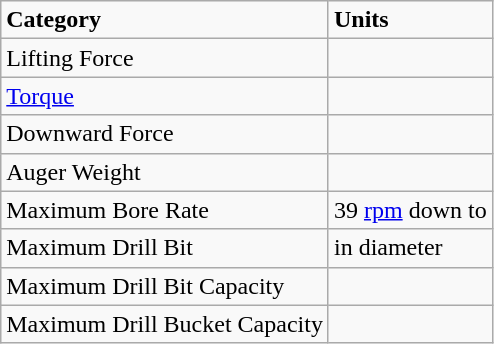<table class="wikitable">
<tr>
<td><strong>Category</strong></td>
<td><strong>Units</strong></td>
</tr>
<tr>
<td>Lifting Force</td>
<td></td>
</tr>
<tr>
<td><a href='#'>Torque</a></td>
<td></td>
</tr>
<tr>
<td>Downward Force</td>
<td></td>
</tr>
<tr>
<td>Auger Weight</td>
<td></td>
</tr>
<tr>
<td>Maximum Bore Rate</td>
<td>39 <a href='#'>rpm</a> down to </td>
</tr>
<tr>
<td>Maximum Drill Bit</td>
<td> in diameter</td>
</tr>
<tr>
<td>Maximum Drill Bit Capacity</td>
<td></td>
</tr>
<tr>
<td>Maximum Drill Bucket Capacity</td>
<td></td>
</tr>
</table>
